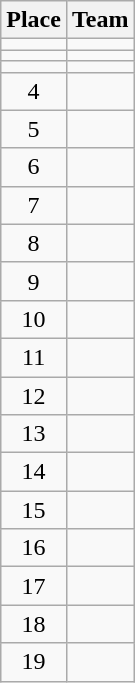<table class="wikitable">
<tr>
<th>Place</th>
<th>Team</th>
</tr>
<tr>
<td align=center></td>
<td></td>
</tr>
<tr>
<td align=center></td>
<td></td>
</tr>
<tr>
<td align=center></td>
<td></td>
</tr>
<tr>
<td align=center>4</td>
<td></td>
</tr>
<tr>
<td align=center>5</td>
<td></td>
</tr>
<tr>
<td align=center>6</td>
<td></td>
</tr>
<tr>
<td align=center>7</td>
<td></td>
</tr>
<tr>
<td align=center>8</td>
<td></td>
</tr>
<tr>
<td align=center>9</td>
<td></td>
</tr>
<tr>
<td align=center>10</td>
<td></td>
</tr>
<tr>
<td align=center>11</td>
<td></td>
</tr>
<tr>
<td align=center>12</td>
<td></td>
</tr>
<tr>
<td align=center>13</td>
<td></td>
</tr>
<tr>
<td align=center>14</td>
<td></td>
</tr>
<tr>
<td align=center>15</td>
<td></td>
</tr>
<tr>
<td align=center>16</td>
<td></td>
</tr>
<tr>
<td align=center>17</td>
<td></td>
</tr>
<tr>
<td align=center>18</td>
<td></td>
</tr>
<tr>
<td align=center>19</td>
<td></td>
</tr>
</table>
